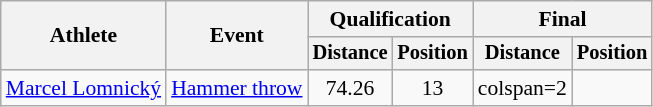<table class=wikitable style="font-size:90%">
<tr>
<th rowspan="2">Athlete</th>
<th rowspan="2">Event</th>
<th colspan="2">Qualification</th>
<th colspan="2">Final</th>
</tr>
<tr style="font-size:95%">
<th>Distance</th>
<th>Position</th>
<th>Distance</th>
<th>Position</th>
</tr>
<tr style=text-align:center>
<td style=text-align:left><a href='#'>Marcel Lomnický</a></td>
<td style=text-align:left><a href='#'>Hammer throw</a></td>
<td>74.26</td>
<td>13</td>
<td>colspan=2 </td>
</tr>
</table>
